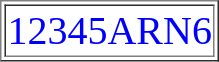<table border="1">
<tr size="45"  style="font-size:20pt; text-align:center; color:blue;">
<td style="background:white; ">12345ARN6</td>
</tr>
</table>
